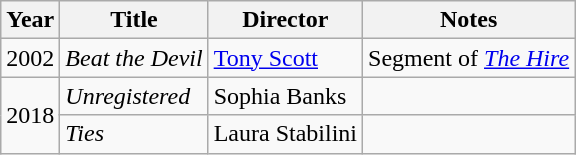<table class="wikitable">
<tr>
<th>Year</th>
<th>Title</th>
<th>Director</th>
<th>Notes</th>
</tr>
<tr>
<td>2002</td>
<td><em>Beat the Devil</em></td>
<td><a href='#'>Tony Scott</a></td>
<td>Segment of <em><a href='#'>The Hire</a></em></td>
</tr>
<tr>
<td rowspan=2>2018</td>
<td><em>Unregistered</em></td>
<td>Sophia Banks</td>
<td></td>
</tr>
<tr>
<td><em>Ties</em></td>
<td>Laura Stabilini</td>
<td></td>
</tr>
</table>
